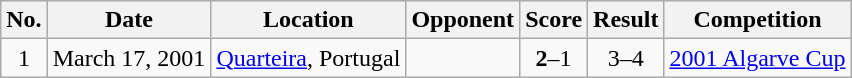<table class="wikitable plainrowheaders">
<tr>
<th>No.</th>
<th>Date</th>
<th>Location</th>
<th>Opponent</th>
<th>Score</th>
<th>Result</th>
<th>Competition</th>
</tr>
<tr>
<td align="center">1</td>
<td>March 17, 2001</td>
<td><a href='#'>Quarteira</a>, Portugal</td>
<td></td>
<td align="center"><strong>2</strong>–1</td>
<td align="center">3–4</td>
<td><a href='#'>2001 Algarve Cup</a></td>
</tr>
</table>
